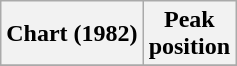<table class="wikitable">
<tr>
<th>Chart (1982)</th>
<th>Peak<br>position</th>
</tr>
<tr>
</tr>
</table>
